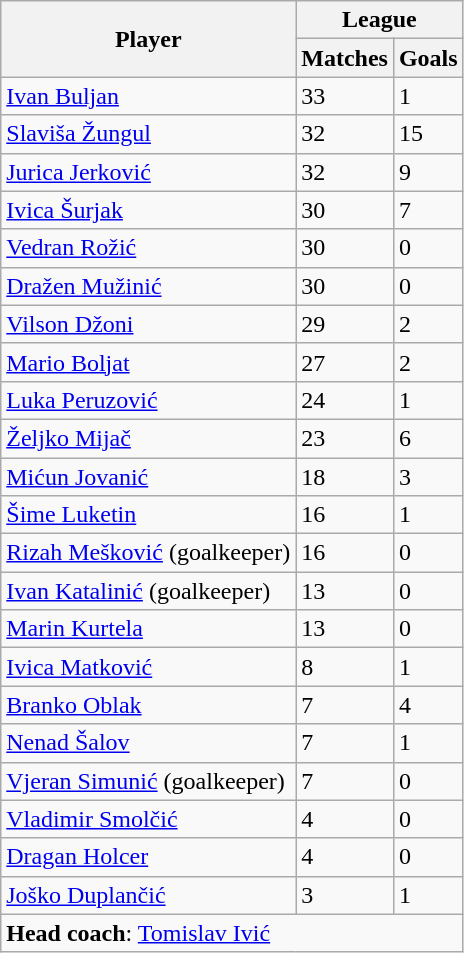<table class="wikitable sortable">
<tr>
<th rowspan=2>Player</th>
<th colspan=2>League</th>
</tr>
<tr>
<th>Matches</th>
<th>Goals</th>
</tr>
<tr>
<td><a href='#'>Ivan Buljan</a></td>
<td>33</td>
<td>1</td>
</tr>
<tr>
<td><a href='#'>Slaviša Žungul</a></td>
<td>32</td>
<td>15</td>
</tr>
<tr>
<td><a href='#'>Jurica Jerković</a></td>
<td>32</td>
<td>9</td>
</tr>
<tr>
<td><a href='#'>Ivica Šurjak</a></td>
<td>30</td>
<td>7</td>
</tr>
<tr>
<td><a href='#'>Vedran Rožić</a></td>
<td>30</td>
<td>0</td>
</tr>
<tr>
<td><a href='#'>Dražen Mužinić</a></td>
<td>30</td>
<td>0</td>
</tr>
<tr>
<td><a href='#'>Vilson Džoni</a></td>
<td>29</td>
<td>2</td>
</tr>
<tr>
<td><a href='#'>Mario Boljat</a></td>
<td>27</td>
<td>2</td>
</tr>
<tr>
<td><a href='#'>Luka Peruzović</a></td>
<td>24</td>
<td>1</td>
</tr>
<tr>
<td><a href='#'>Željko Mijač</a></td>
<td>23</td>
<td>6</td>
</tr>
<tr>
<td><a href='#'>Mićun Jovanić</a></td>
<td>18</td>
<td>3</td>
</tr>
<tr>
<td><a href='#'>Šime Luketin</a></td>
<td>16</td>
<td>1</td>
</tr>
<tr>
<td><a href='#'>Rizah Mešković</a> (goalkeeper)</td>
<td>16</td>
<td>0</td>
</tr>
<tr>
<td><a href='#'>Ivan Katalinić</a> (goalkeeper)</td>
<td>13</td>
<td>0</td>
</tr>
<tr>
<td><a href='#'>Marin Kurtela</a></td>
<td>13</td>
<td>0</td>
</tr>
<tr>
<td><a href='#'>Ivica Matković</a></td>
<td>8</td>
<td>1</td>
</tr>
<tr>
<td><a href='#'>Branko Oblak</a></td>
<td>7</td>
<td>4</td>
</tr>
<tr>
<td><a href='#'>Nenad Šalov</a></td>
<td>7</td>
<td>1</td>
</tr>
<tr>
<td><a href='#'>Vjeran Simunić</a> (goalkeeper)</td>
<td>7</td>
<td>0</td>
</tr>
<tr>
<td><a href='#'>Vladimir Smolčić</a></td>
<td>4</td>
<td>0</td>
</tr>
<tr>
<td><a href='#'>Dragan Holcer</a></td>
<td>4</td>
<td>0</td>
</tr>
<tr>
<td><a href='#'>Joško Duplančić</a></td>
<td>3</td>
<td>1</td>
</tr>
<tr class="sortbottom">
<td colspan=3><strong>Head coach</strong>: <a href='#'>Tomislav Ivić</a></td>
</tr>
</table>
